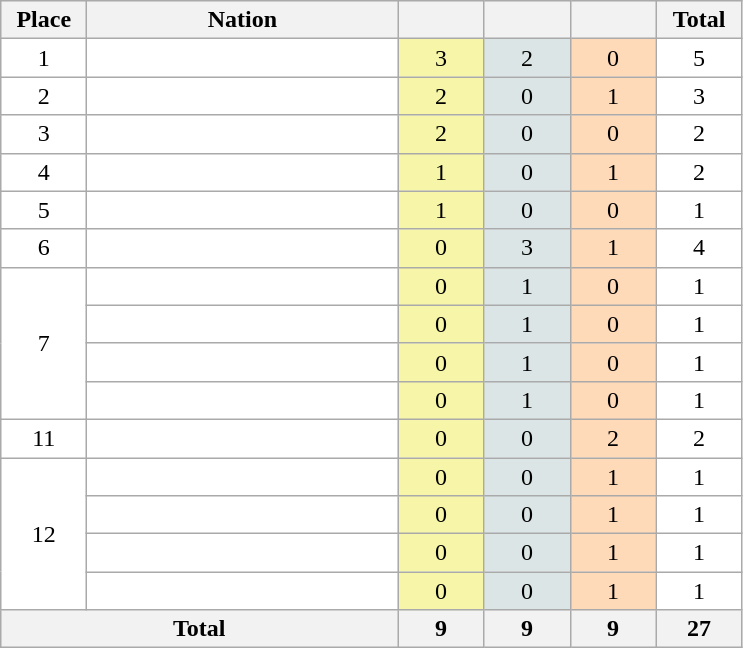<table class="wikitable" style="border:1px solid #AAAAAA">
<tr bgcolor="#EFEFEF">
<th width=50>Place</th>
<th width=200>Nation</th>
<th width=50></th>
<th width=50></th>
<th width=50></th>
<th width=50>Total</th>
</tr>
<tr align=center bgcolor="#FFFFFF">
<td>1</td>
<td align="left"></td>
<td style="background:#F7F6A8;">3</td>
<td style="background:#DCE5E5;">2</td>
<td style="background:#FFDAB9;">0</td>
<td>5</td>
</tr>
<tr align=center bgcolor="#FFFFFF">
<td>2</td>
<td align="left"></td>
<td style="background:#F7F6A8;">2</td>
<td style="background:#DCE5E5;">0</td>
<td style="background:#FFDAB9;">1</td>
<td>3</td>
</tr>
<tr align=center bgcolor="#FFFFFF">
<td>3</td>
<td align="left"></td>
<td style="background:#F7F6A8;">2</td>
<td style="background:#DCE5E5;">0</td>
<td style="background:#FFDAB9;">0</td>
<td>2</td>
</tr>
<tr align=center bgcolor="#FFFFFF">
<td>4</td>
<td align="left"></td>
<td style="background:#F7F6A8;">1</td>
<td style="background:#DCE5E5;">0</td>
<td style="background:#FFDAB9;">1</td>
<td>2</td>
</tr>
<tr align=center bgcolor="#FFFFFF">
<td>5</td>
<td align="left"></td>
<td style="background:#F7F6A8;">1</td>
<td style="background:#DCE5E5;">0</td>
<td style="background:#FFDAB9;">0</td>
<td>1</td>
</tr>
<tr align=center bgcolor="#FFFFFF">
<td>6</td>
<td align="left"></td>
<td style="background:#F7F6A8;">0</td>
<td style="background:#DCE5E5;">3</td>
<td style="background:#FFDAB9;">1</td>
<td>4</td>
</tr>
<tr align=center bgcolor="#FFFFFF">
<td rowspan=4>7</td>
<td align="left"></td>
<td style="background:#F7F6A8;">0</td>
<td style="background:#DCE5E5;">1</td>
<td style="background:#FFDAB9;">0</td>
<td>1</td>
</tr>
<tr align=center bgcolor="#FFFFFF">
<td align="left"></td>
<td style="background:#F7F6A8;">0</td>
<td style="background:#DCE5E5;">1</td>
<td style="background:#FFDAB9;">0</td>
<td>1</td>
</tr>
<tr align=center bgcolor="#FFFFFF">
<td align="left"></td>
<td style="background:#F7F6A8;">0</td>
<td style="background:#DCE5E5;">1</td>
<td style="background:#FFDAB9;">0</td>
<td>1</td>
</tr>
<tr align=center bgcolor="#FFFFFF">
<td align="left"></td>
<td style="background:#F7F6A8;">0</td>
<td style="background:#DCE5E5;">1</td>
<td style="background:#FFDAB9;">0</td>
<td>1</td>
</tr>
<tr align=center bgcolor="#FFFFFF">
<td>11</td>
<td align="left"></td>
<td style="background:#F7F6A8;">0</td>
<td style="background:#DCE5E5;">0</td>
<td style="background:#FFDAB9;">2</td>
<td>2</td>
</tr>
<tr align=center bgcolor="#FFFFFF">
<td rowspan=4>12</td>
<td align="left"></td>
<td style="background:#F7F6A8;">0</td>
<td style="background:#DCE5E5;">0</td>
<td style="background:#FFDAB9;">1</td>
<td>1</td>
</tr>
<tr align=center bgcolor="#FFFFFF">
<td align="left"></td>
<td style="background:#F7F6A8;">0</td>
<td style="background:#DCE5E5;">0</td>
<td style="background:#FFDAB9;">1</td>
<td>1</td>
</tr>
<tr align=center bgcolor="#FFFFFF">
<td align="left"></td>
<td style="background:#F7F6A8;">0</td>
<td style="background:#DCE5E5;">0</td>
<td style="background:#FFDAB9;">1</td>
<td>1</td>
</tr>
<tr align=center bgcolor="#FFFFFF">
<td align="left"></td>
<td style="background:#F7F6A8;">0</td>
<td style="background:#DCE5E5;">0</td>
<td style="background:#FFDAB9;">1</td>
<td>1</td>
</tr>
<tr bgcolor="#EFEFEF">
<th colspan=2>Total</th>
<th>9</th>
<th>9</th>
<th>9</th>
<th>27</th>
</tr>
</table>
